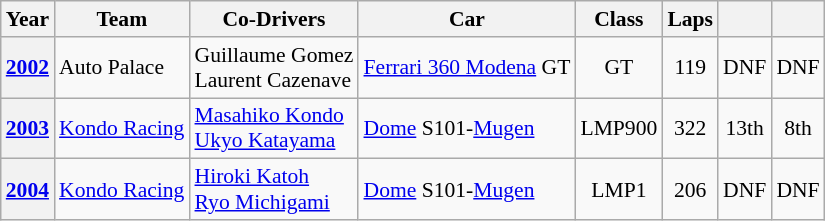<table class="wikitable" style="text-align:center; font-size:90%">
<tr>
<th>Year</th>
<th>Team</th>
<th>Co-Drivers</th>
<th>Car</th>
<th>Class</th>
<th>Laps</th>
<th></th>
<th></th>
</tr>
<tr>
<th><a href='#'>2002</a></th>
<td align="left" nowrap> Auto Palace</td>
<td align="left" nowrap> Guillaume Gomez<br> Laurent Cazenave</td>
<td align="left" nowrap><a href='#'>Ferrari 360 Modena</a> GT</td>
<td>GT</td>
<td>119</td>
<td>DNF</td>
<td>DNF</td>
</tr>
<tr>
<th><a href='#'>2003</a></th>
<td align="left" nowrap> <a href='#'>Kondo Racing</a></td>
<td align="left" nowrap> <a href='#'>Masahiko Kondo</a><br> <a href='#'>Ukyo Katayama</a></td>
<td align="left" nowrap><a href='#'>Dome</a> S101-<a href='#'>Mugen</a></td>
<td>LMP900</td>
<td>322</td>
<td>13th</td>
<td>8th</td>
</tr>
<tr>
<th><a href='#'>2004</a></th>
<td align="left" nowrap> <a href='#'>Kondo Racing</a></td>
<td align="left" nowrap> <a href='#'>Hiroki Katoh</a><br> <a href='#'>Ryo Michigami</a></td>
<td align="left" nowrap><a href='#'>Dome</a> S101-<a href='#'>Mugen</a></td>
<td>LMP1</td>
<td>206</td>
<td>DNF</td>
<td>DNF</td>
</tr>
</table>
